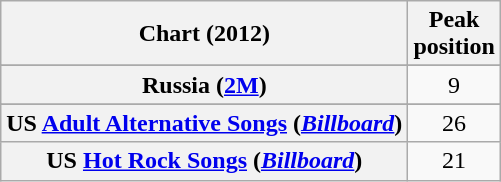<table class="wikitable sortable plainrowheaders" style="text-align:center">
<tr>
<th scope="col">Chart (2012)</th>
<th scope="col">Peak<br>position</th>
</tr>
<tr>
</tr>
<tr>
</tr>
<tr>
</tr>
<tr>
</tr>
<tr>
</tr>
<tr>
</tr>
<tr>
</tr>
<tr>
</tr>
<tr>
<th scope="row">Russia (<a href='#'>2M</a>)</th>
<td>9</td>
</tr>
<tr>
</tr>
<tr>
</tr>
<tr>
</tr>
<tr>
<th scope="row">US <a href='#'>Adult Alternative Songs</a> (<em><a href='#'>Billboard</a></em>)</th>
<td>26</td>
</tr>
<tr>
<th scope="row">US <a href='#'>Hot Rock Songs</a> (<em><a href='#'>Billboard</a></em>)</th>
<td>21</td>
</tr>
</table>
